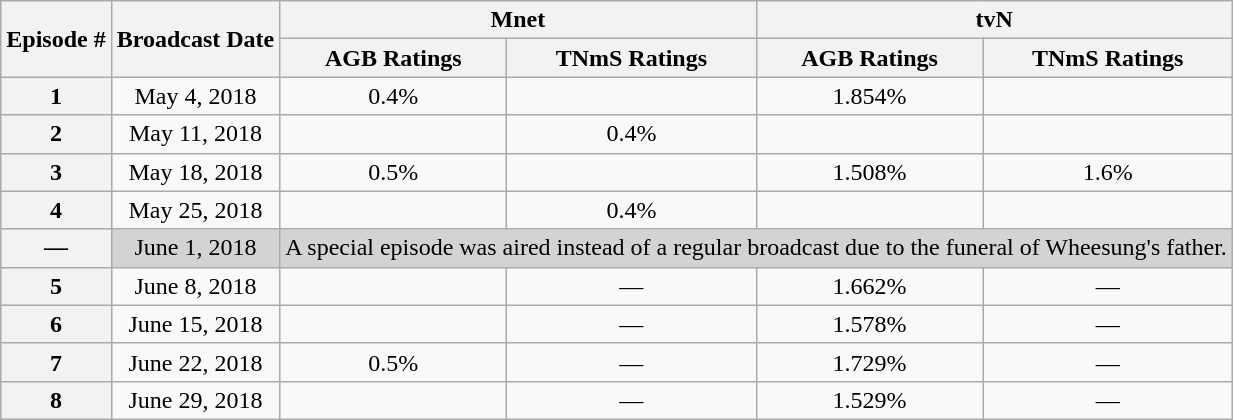<table class="wikitable" style="text-align:center;">
<tr>
<th rowspan=2>Episode #</th>
<th rowspan=2>Broadcast Date</th>
<th colspan=2>Mnet</th>
<th colspan=2>tvN</th>
</tr>
<tr>
<th>AGB Ratings</th>
<th>TNmS Ratings</th>
<th>AGB Ratings</th>
<th>TNmS Ratings</th>
</tr>
<tr>
<th>1</th>
<td>May 4, 2018</td>
<td>0.4%</td>
<td></td>
<td>1.854%</td>
<td></td>
</tr>
<tr>
<th>2</th>
<td>May 11, 2018</td>
<td></td>
<td>0.4%</td>
<td></td>
<td></td>
</tr>
<tr>
<th>3</th>
<td>May 18, 2018</td>
<td>0.5%</td>
<td></td>
<td>1.508%</td>
<td>1.6%</td>
</tr>
<tr>
<th>4</th>
<td>May 25, 2018</td>
<td></td>
<td>0.4%</td>
<td></td>
<td></td>
</tr>
<tr bgcolor="lightgrey">
<th>—</th>
<td>June 1, 2018</td>
<td colspan=4>A special episode was aired instead of a regular broadcast due to the funeral of Wheesung's father.</td>
</tr>
<tr>
<th>5</th>
<td>June 8, 2018</td>
<td></td>
<td>—</td>
<td>1.662%</td>
<td>—</td>
</tr>
<tr>
<th>6</th>
<td>June 15, 2018</td>
<td></td>
<td>—</td>
<td>1.578%</td>
<td>—</td>
</tr>
<tr>
<th>7</th>
<td>June 22, 2018</td>
<td>0.5%</td>
<td>—</td>
<td>1.729%</td>
<td>—</td>
</tr>
<tr>
<th>8</th>
<td>June 29, 2018</td>
<td></td>
<td>—</td>
<td>1.529%</td>
<td>—</td>
</tr>
</table>
